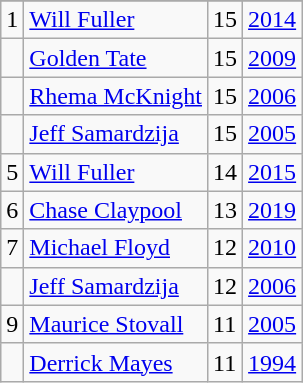<table class="wikitable">
<tr>
</tr>
<tr>
<td>1</td>
<td><a href='#'>Will Fuller</a></td>
<td>15</td>
<td><a href='#'>2014</a></td>
</tr>
<tr>
<td></td>
<td><a href='#'>Golden Tate</a></td>
<td>15</td>
<td><a href='#'>2009</a></td>
</tr>
<tr>
<td></td>
<td><a href='#'>Rhema McKnight</a></td>
<td>15</td>
<td><a href='#'>2006</a></td>
</tr>
<tr>
<td></td>
<td><a href='#'>Jeff Samardzija</a></td>
<td>15</td>
<td><a href='#'>2005</a></td>
</tr>
<tr>
<td>5</td>
<td><a href='#'>Will Fuller</a></td>
<td>14</td>
<td><a href='#'>2015</a></td>
</tr>
<tr>
<td>6</td>
<td><a href='#'>Chase Claypool</a></td>
<td>13</td>
<td><a href='#'>2019</a></td>
</tr>
<tr>
<td>7</td>
<td><a href='#'>Michael Floyd</a></td>
<td>12</td>
<td><a href='#'>2010</a></td>
</tr>
<tr>
<td></td>
<td><a href='#'>Jeff Samardzija</a></td>
<td>12</td>
<td><a href='#'>2006</a></td>
</tr>
<tr>
<td>9</td>
<td><a href='#'>Maurice Stovall</a></td>
<td>11</td>
<td><a href='#'>2005</a></td>
</tr>
<tr>
<td></td>
<td><a href='#'>Derrick Mayes</a></td>
<td>11</td>
<td><a href='#'>1994</a></td>
</tr>
</table>
